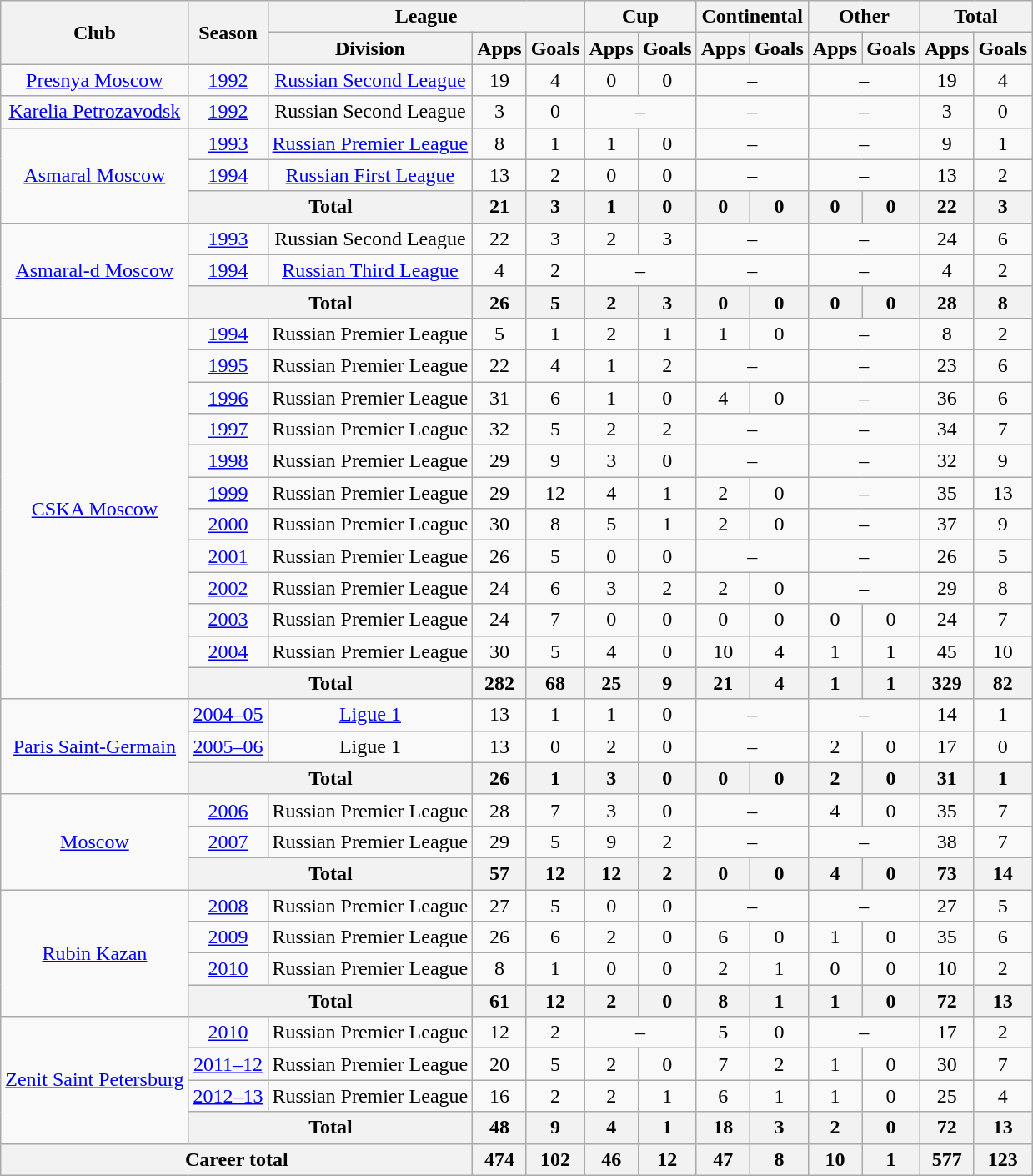<table class="wikitable" style="text-align: center;">
<tr>
<th rowspan=2>Club</th>
<th rowspan=2>Season</th>
<th colspan=3>League</th>
<th colspan=2>Cup</th>
<th colspan=2>Continental</th>
<th colspan=2>Other</th>
<th colspan=2>Total</th>
</tr>
<tr>
<th>Division</th>
<th>Apps</th>
<th>Goals</th>
<th>Apps</th>
<th>Goals</th>
<th>Apps</th>
<th>Goals</th>
<th>Apps</th>
<th>Goals</th>
<th>Apps</th>
<th>Goals</th>
</tr>
<tr>
<td><a href='#'>Presnya Moscow</a></td>
<td><a href='#'>1992</a></td>
<td><a href='#'>Russian Second League</a></td>
<td>19</td>
<td>4</td>
<td>0</td>
<td>0</td>
<td colspan=2>–</td>
<td colspan=2>–</td>
<td>19</td>
<td>4</td>
</tr>
<tr>
<td><a href='#'>Karelia Petrozavodsk</a></td>
<td><a href='#'>1992</a></td>
<td>Russian Second League</td>
<td>3</td>
<td>0</td>
<td colspan=2>–</td>
<td colspan=2>–</td>
<td colspan=2>–</td>
<td>3</td>
<td>0</td>
</tr>
<tr>
<td rowspan="3"><a href='#'>Asmaral Moscow</a></td>
<td><a href='#'>1993</a></td>
<td><a href='#'>Russian Premier League</a></td>
<td>8</td>
<td>1</td>
<td>1</td>
<td>0</td>
<td colspan=2>–</td>
<td colspan=2>–</td>
<td>9</td>
<td>1</td>
</tr>
<tr>
<td><a href='#'>1994</a></td>
<td><a href='#'>Russian First League</a></td>
<td>13</td>
<td>2</td>
<td>0</td>
<td>0</td>
<td colspan=2>–</td>
<td colspan=2>–</td>
<td>13</td>
<td>2</td>
</tr>
<tr>
<th colspan=2>Total</th>
<th>21</th>
<th>3</th>
<th>1</th>
<th>0</th>
<th>0</th>
<th>0</th>
<th>0</th>
<th>0</th>
<th>22</th>
<th>3</th>
</tr>
<tr>
<td rowspan="3"><a href='#'>Asmaral-d Moscow</a></td>
<td><a href='#'>1993</a></td>
<td>Russian Second League</td>
<td>22</td>
<td>3</td>
<td>2</td>
<td>3</td>
<td colspan=2>–</td>
<td colspan=2>–</td>
<td>24</td>
<td>6</td>
</tr>
<tr>
<td><a href='#'>1994</a></td>
<td><a href='#'>Russian Third League</a></td>
<td>4</td>
<td>2</td>
<td colspan=2>–</td>
<td colspan=2>–</td>
<td colspan=2>–</td>
<td>4</td>
<td>2</td>
</tr>
<tr>
<th colspan=2>Total</th>
<th>26</th>
<th>5</th>
<th>2</th>
<th>3</th>
<th>0</th>
<th>0</th>
<th>0</th>
<th>0</th>
<th>28</th>
<th>8</th>
</tr>
<tr>
<td rowspan="12"><a href='#'>CSKA Moscow</a></td>
<td><a href='#'>1994</a></td>
<td>Russian Premier League</td>
<td>5</td>
<td>1</td>
<td>2</td>
<td>1</td>
<td>1</td>
<td>0</td>
<td colspan=2>–</td>
<td>8</td>
<td>2</td>
</tr>
<tr>
<td><a href='#'>1995</a></td>
<td>Russian Premier League</td>
<td>22</td>
<td>4</td>
<td>1</td>
<td>2</td>
<td colspan=2>–</td>
<td colspan=2>–</td>
<td>23</td>
<td>6</td>
</tr>
<tr>
<td><a href='#'>1996</a></td>
<td>Russian Premier League</td>
<td>31</td>
<td>6</td>
<td>1</td>
<td>0</td>
<td>4</td>
<td>0</td>
<td colspan=2>–</td>
<td>36</td>
<td>6</td>
</tr>
<tr>
<td><a href='#'>1997</a></td>
<td>Russian Premier League</td>
<td>32</td>
<td>5</td>
<td>2</td>
<td>2</td>
<td colspan=2>–</td>
<td colspan=2>–</td>
<td>34</td>
<td>7</td>
</tr>
<tr>
<td><a href='#'>1998</a></td>
<td>Russian Premier League</td>
<td>29</td>
<td>9</td>
<td>3</td>
<td>0</td>
<td colspan=2>–</td>
<td colspan=2>–</td>
<td>32</td>
<td>9</td>
</tr>
<tr>
<td><a href='#'>1999</a></td>
<td>Russian Premier League</td>
<td>29</td>
<td>12</td>
<td>4</td>
<td>1</td>
<td>2</td>
<td>0</td>
<td colspan=2>–</td>
<td>35</td>
<td>13</td>
</tr>
<tr>
<td><a href='#'>2000</a></td>
<td>Russian Premier League</td>
<td>30</td>
<td>8</td>
<td>5</td>
<td>1</td>
<td>2</td>
<td>0</td>
<td colspan=2>–</td>
<td>37</td>
<td>9</td>
</tr>
<tr>
<td><a href='#'>2001</a></td>
<td>Russian Premier League</td>
<td>26</td>
<td>5</td>
<td>0</td>
<td>0</td>
<td colspan=2>–</td>
<td colspan=2>–</td>
<td>26</td>
<td>5</td>
</tr>
<tr>
<td><a href='#'>2002</a></td>
<td>Russian Premier League</td>
<td>24</td>
<td>6</td>
<td>3</td>
<td>2</td>
<td>2</td>
<td>0</td>
<td colspan=2>–</td>
<td>29</td>
<td>8</td>
</tr>
<tr>
<td><a href='#'>2003</a></td>
<td>Russian Premier League</td>
<td>24</td>
<td>7</td>
<td>0</td>
<td>0</td>
<td>0</td>
<td>0</td>
<td>0</td>
<td>0</td>
<td>24</td>
<td>7</td>
</tr>
<tr>
<td><a href='#'>2004</a></td>
<td>Russian Premier League</td>
<td>30</td>
<td>5</td>
<td>4</td>
<td>0</td>
<td>10</td>
<td>4</td>
<td>1</td>
<td>1</td>
<td>45</td>
<td>10</td>
</tr>
<tr>
<th colspan=2>Total</th>
<th>282</th>
<th>68</th>
<th>25</th>
<th>9</th>
<th>21</th>
<th>4</th>
<th>1</th>
<th>1</th>
<th>329</th>
<th>82</th>
</tr>
<tr>
<td rowspan="3"><a href='#'>Paris Saint-Germain</a></td>
<td><a href='#'>2004–05</a></td>
<td><a href='#'>Ligue 1</a></td>
<td>13</td>
<td>1</td>
<td>1</td>
<td>0</td>
<td colspan=2>–</td>
<td colspan=2>–</td>
<td>14</td>
<td>1</td>
</tr>
<tr>
<td><a href='#'>2005–06</a></td>
<td>Ligue 1</td>
<td>13</td>
<td>0</td>
<td>2</td>
<td>0</td>
<td colspan=2>–</td>
<td>2</td>
<td>0</td>
<td>17</td>
<td>0</td>
</tr>
<tr>
<th colspan=2>Total</th>
<th>26</th>
<th>1</th>
<th>3</th>
<th>0</th>
<th>0</th>
<th>0</th>
<th>2</th>
<th>0</th>
<th>31</th>
<th>1</th>
</tr>
<tr>
<td rowspan="3"><a href='#'>Moscow</a></td>
<td><a href='#'>2006</a></td>
<td>Russian Premier League</td>
<td>28</td>
<td>7</td>
<td>3</td>
<td>0</td>
<td colspan=2>–</td>
<td>4</td>
<td>0</td>
<td>35</td>
<td>7</td>
</tr>
<tr>
<td><a href='#'>2007</a></td>
<td>Russian Premier League</td>
<td>29</td>
<td>5</td>
<td>9</td>
<td>2</td>
<td colspan=2>–</td>
<td colspan=2>–</td>
<td>38</td>
<td>7</td>
</tr>
<tr>
<th colspan=2>Total</th>
<th>57</th>
<th>12</th>
<th>12</th>
<th>2</th>
<th>0</th>
<th>0</th>
<th>4</th>
<th>0</th>
<th>73</th>
<th>14</th>
</tr>
<tr>
<td rowspan="4"><a href='#'>Rubin Kazan</a></td>
<td><a href='#'>2008</a></td>
<td>Russian Premier League</td>
<td>27</td>
<td>5</td>
<td>0</td>
<td>0</td>
<td colspan=2>–</td>
<td colspan=2>–</td>
<td>27</td>
<td>5</td>
</tr>
<tr>
<td><a href='#'>2009</a></td>
<td>Russian Premier League</td>
<td>26</td>
<td>6</td>
<td>2</td>
<td>0</td>
<td>6</td>
<td>0</td>
<td>1</td>
<td>0</td>
<td>35</td>
<td>6</td>
</tr>
<tr>
<td><a href='#'>2010</a></td>
<td>Russian Premier League</td>
<td>8</td>
<td>1</td>
<td>0</td>
<td>0</td>
<td>2</td>
<td>1</td>
<td>0</td>
<td>0</td>
<td>10</td>
<td>2</td>
</tr>
<tr>
<th colspan=2>Total</th>
<th>61</th>
<th>12</th>
<th>2</th>
<th>0</th>
<th>8</th>
<th>1</th>
<th>1</th>
<th>0</th>
<th>72</th>
<th>13</th>
</tr>
<tr>
<td rowspan="4"><a href='#'>Zenit Saint Petersburg</a></td>
<td><a href='#'>2010</a></td>
<td>Russian Premier League</td>
<td>12</td>
<td>2</td>
<td colspan=2>–</td>
<td>5</td>
<td>0</td>
<td colspan=2>–</td>
<td>17</td>
<td>2</td>
</tr>
<tr>
<td><a href='#'>2011–12</a></td>
<td>Russian Premier League</td>
<td>20</td>
<td>5</td>
<td>2</td>
<td>0</td>
<td>7</td>
<td>2</td>
<td>1</td>
<td>0</td>
<td>30</td>
<td>7</td>
</tr>
<tr>
<td><a href='#'>2012–13</a></td>
<td>Russian Premier League</td>
<td>16</td>
<td>2</td>
<td>2</td>
<td>1</td>
<td>6</td>
<td>1</td>
<td>1</td>
<td>0</td>
<td>25</td>
<td>4</td>
</tr>
<tr>
<th colspan=2>Total</th>
<th>48</th>
<th>9</th>
<th>4</th>
<th>1</th>
<th>18</th>
<th>3</th>
<th>2</th>
<th>0</th>
<th>72</th>
<th>13</th>
</tr>
<tr>
<th colspan=3>Career total</th>
<th>474</th>
<th>102</th>
<th>46</th>
<th>12</th>
<th>47</th>
<th>8</th>
<th>10</th>
<th>1</th>
<th>577</th>
<th>123</th>
</tr>
</table>
